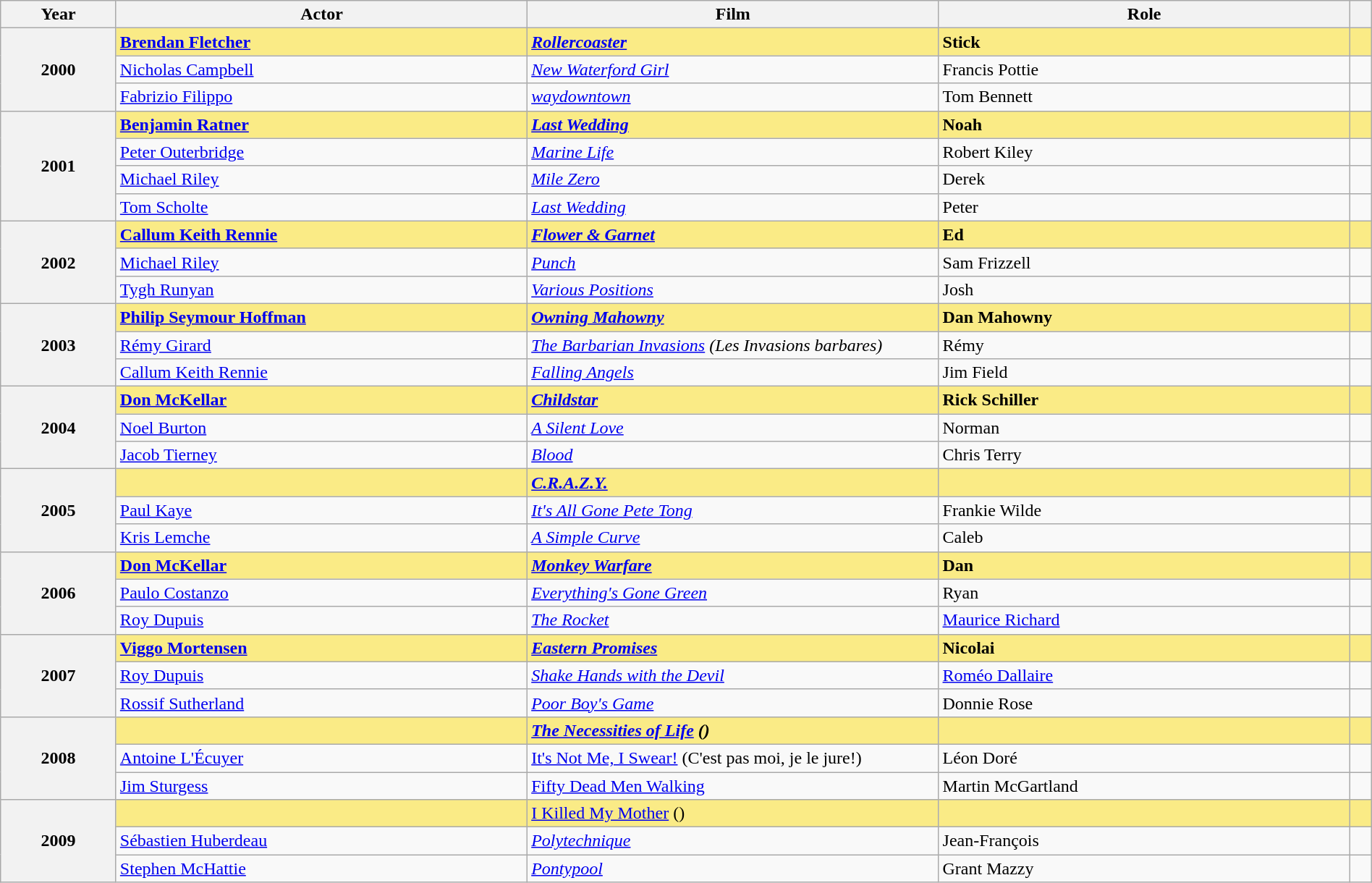<table class="wikitable" width="100%" cellpadding="5">
<tr>
<th>Year</th>
<th width=30%>Actor</th>
<th width=30%>Film</th>
<th width=30%>Role</th>
<th></th>
</tr>
<tr>
<th scope="row" rowspan=3>2000</th>
<td style="background:#FAEB86;"><strong><a href='#'>Brendan Fletcher</a></strong></td>
<td style="background:#FAEB86;"><strong><em><a href='#'>Rollercoaster</a></em></strong></td>
<td style="background:#FAEB86;"><strong>Stick</strong></td>
<td style="background:#FAEB86;"></td>
</tr>
<tr>
<td><a href='#'>Nicholas Campbell</a></td>
<td><em><a href='#'>New Waterford Girl</a></em></td>
<td>Francis Pottie</td>
<td></td>
</tr>
<tr>
<td><a href='#'>Fabrizio Filippo</a></td>
<td><em><a href='#'>waydowntown</a></em></td>
<td>Tom Bennett</td>
<td></td>
</tr>
<tr>
<th scope="row" rowspan=4>2001</th>
<td style="background:#FAEB86;"><strong><a href='#'>Benjamin Ratner</a></strong></td>
<td style="background:#FAEB86;"><strong><em><a href='#'>Last Wedding</a></em></strong></td>
<td style="background:#FAEB86;"><strong>Noah</strong></td>
<td style="background:#FAEB86;"></td>
</tr>
<tr>
<td><a href='#'>Peter Outerbridge</a></td>
<td><em><a href='#'>Marine Life</a></em></td>
<td>Robert Kiley</td>
<td></td>
</tr>
<tr>
<td><a href='#'>Michael Riley</a></td>
<td><em><a href='#'>Mile Zero</a></em></td>
<td>Derek</td>
<td></td>
</tr>
<tr>
<td><a href='#'>Tom Scholte</a></td>
<td><em><a href='#'>Last Wedding</a></em></td>
<td>Peter</td>
<td></td>
</tr>
<tr>
<th scope="row" rowspan=3>2002</th>
<td style="background:#FAEB86;"><strong><a href='#'>Callum Keith Rennie</a></strong></td>
<td style="background:#FAEB86;"><strong><em><a href='#'>Flower & Garnet</a></em></strong></td>
<td style="background:#FAEB86;"><strong>Ed</strong></td>
<td style="background:#FAEB86;"></td>
</tr>
<tr>
<td><a href='#'>Michael Riley</a></td>
<td><em><a href='#'>Punch</a></em></td>
<td>Sam Frizzell</td>
<td></td>
</tr>
<tr>
<td><a href='#'>Tygh Runyan</a></td>
<td><em><a href='#'>Various Positions</a></em></td>
<td>Josh</td>
<td></td>
</tr>
<tr>
<th scope="row" rowspan=3>2003</th>
<td style="background:#FAEB86;"><strong><a href='#'>Philip Seymour Hoffman</a></strong></td>
<td style="background:#FAEB86;"><strong><em><a href='#'>Owning Mahowny</a></em></strong></td>
<td style="background:#FAEB86;"><strong>Dan Mahowny</strong></td>
<td style="background:#FAEB86;"></td>
</tr>
<tr>
<td><a href='#'>Rémy Girard</a></td>
<td><em><a href='#'>The Barbarian Invasions</a> (Les Invasions barbares)</em></td>
<td>Rémy</td>
<td></td>
</tr>
<tr>
<td><a href='#'>Callum Keith Rennie</a></td>
<td><em><a href='#'>Falling Angels</a></em></td>
<td>Jim Field</td>
<td></td>
</tr>
<tr>
<th scope="row" rowspan=3>2004</th>
<td style="background:#FAEB86;"><strong><a href='#'>Don McKellar</a></strong></td>
<td style="background:#FAEB86;"><strong><em><a href='#'>Childstar</a></em></strong></td>
<td style="background:#FAEB86;"><strong>Rick Schiller</strong></td>
<td style="background:#FAEB86;"></td>
</tr>
<tr>
<td><a href='#'>Noel Burton</a></td>
<td><em><a href='#'>A Silent Love</a></em></td>
<td>Norman</td>
<td></td>
</tr>
<tr>
<td><a href='#'>Jacob Tierney</a></td>
<td><em><a href='#'>Blood</a></em></td>
<td>Chris Terry</td>
<td></td>
</tr>
<tr>
<th scope="row" rowspan=3>2005</th>
<td style="background:#FAEB86;"><strong></strong></td>
<td style="background:#FAEB86;"><strong><em><a href='#'>C.R.A.Z.Y.</a></em></strong></td>
<td style="background:#FAEB86;"><strong></strong></td>
<td style="background:#FAEB86;"></td>
</tr>
<tr>
<td><a href='#'>Paul Kaye</a></td>
<td><em><a href='#'>It's All Gone Pete Tong</a></em></td>
<td>Frankie Wilde</td>
<td></td>
</tr>
<tr>
<td><a href='#'>Kris Lemche</a></td>
<td><em><a href='#'>A Simple Curve</a></em></td>
<td>Caleb</td>
<td></td>
</tr>
<tr>
<th scope="row" rowspan=3>2006</th>
<td style="background:#FAEB86;"><strong><a href='#'>Don McKellar</a></strong></td>
<td style="background:#FAEB86;"><strong><em><a href='#'>Monkey Warfare</a></em></strong></td>
<td style="background:#FAEB86;"><strong>Dan</strong></td>
<td style="background:#FAEB86;"></td>
</tr>
<tr>
<td><a href='#'>Paulo Costanzo</a></td>
<td><em><a href='#'>Everything's Gone Green</a></em></td>
<td>Ryan</td>
<td></td>
</tr>
<tr>
<td><a href='#'>Roy Dupuis</a></td>
<td><em><a href='#'>The Rocket</a></em></td>
<td><a href='#'>Maurice Richard</a></td>
<td></td>
</tr>
<tr>
<th scope="row" rowspan=3>2007</th>
<td style="background:#FAEB86;"><strong><a href='#'>Viggo Mortensen</a></strong></td>
<td style="background:#FAEB86;"><strong><em><a href='#'>Eastern Promises</a></em></strong></td>
<td style="background:#FAEB86;"><strong>Nicolai</strong></td>
<td style="background:#FAEB86;"></td>
</tr>
<tr>
<td><a href='#'>Roy Dupuis</a></td>
<td><em><a href='#'>Shake Hands with the Devil</a></em></td>
<td><a href='#'>Roméo Dallaire</a></td>
<td></td>
</tr>
<tr>
<td><a href='#'>Rossif Sutherland</a></td>
<td><em><a href='#'>Poor Boy's Game</a></em></td>
<td>Donnie Rose</td>
<td></td>
</tr>
<tr>
<th scope="row" rowspan=3>2008</th>
<td style="background:#FAEB86;"><strong></strong></td>
<td style="background:#FAEB86;"><strong><em><a href='#'>The Necessities of Life</a><em> ()<strong></td>
<td style="background:#FAEB86;"></strong><strong></td>
<td style="background:#FAEB86;"></td>
</tr>
<tr>
<td><a href='#'>Antoine L'Écuyer</a></td>
<td></em><a href='#'>It's Not Me, I Swear!</a> (C'est pas moi, je le jure!)<em></td>
<td>Léon Doré</td>
<td></td>
</tr>
<tr>
<td><a href='#'>Jim Sturgess</a></td>
<td></em><a href='#'>Fifty Dead Men Walking</a><em></td>
<td>Martin McGartland</td>
<td></td>
</tr>
<tr>
<th scope="row" rowspan=3>2009</th>
<td style="background:#FAEB86;"></strong><strong></td>
<td style="background:#FAEB86;"></em></strong><a href='#'>I Killed My Mother</a></em> ()</strong></td>
<td style="background:#FAEB86;"><strong></strong></td>
<td style="background:#FAEB86;"></td>
</tr>
<tr>
<td><a href='#'>Sébastien Huberdeau</a></td>
<td><em><a href='#'>Polytechnique</a></em></td>
<td>Jean-François</td>
<td></td>
</tr>
<tr>
<td><a href='#'>Stephen McHattie</a></td>
<td><em><a href='#'>Pontypool</a></em></td>
<td>Grant Mazzy</td>
<td></td>
</tr>
</table>
